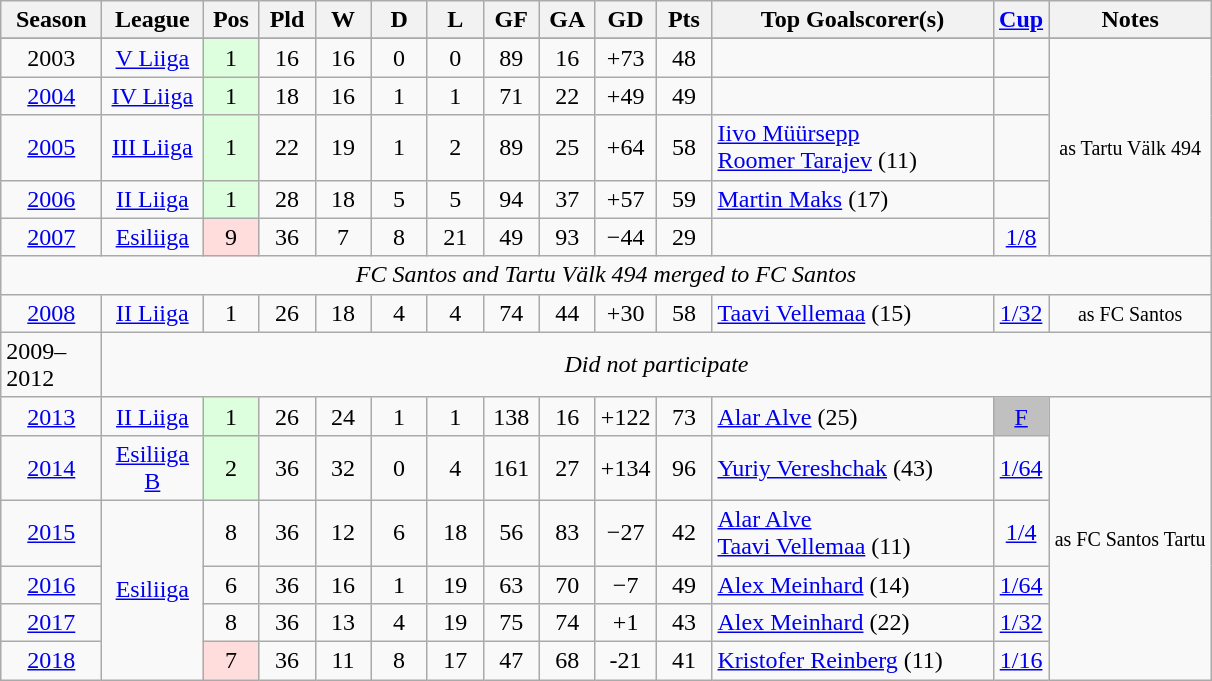<table class="wikitable">
<tr>
<th width=60px>Season</th>
<th width=60px>League</th>
<th width=30px>Pos</th>
<th width=30px>Pld</th>
<th width=30px>W</th>
<th width=30px>D</th>
<th width=30px>L</th>
<th width=30px>GF</th>
<th width=30px>GA</th>
<th width=30px>GD</th>
<th width=30px>Pts</th>
<th width=180px>Top Goalscorer(s)</th>
<th width=30px><a href='#'>Cup</a></th>
<th>Notes</th>
</tr>
<tr>
</tr>
<tr align=center>
<td>2003</td>
<td><a href='#'>V Liiga</a></td>
<td style="background:#DDFFDD;">1</td>
<td>16</td>
<td>16</td>
<td>0</td>
<td>0</td>
<td>89</td>
<td>16</td>
<td>+73</td>
<td>48</td>
<td></td>
<td></td>
<td rowspan=5><small>as Tartu Välk 494</small></td>
</tr>
<tr align=center>
<td><a href='#'>2004</a></td>
<td><a href='#'>IV Liiga</a></td>
<td style="background:#DDFFDD;">1</td>
<td>18</td>
<td>16</td>
<td>1</td>
<td>1</td>
<td>71</td>
<td>22</td>
<td>+49</td>
<td>49</td>
<td></td>
<td align=left></td>
</tr>
<tr align=center>
<td><a href='#'>2005</a></td>
<td><a href='#'>III Liiga</a></td>
<td style="background:#DDFFDD;">1</td>
<td>22</td>
<td>19</td>
<td>1</td>
<td>2</td>
<td>89</td>
<td>25</td>
<td>+64</td>
<td>58</td>
<td align=left> <a href='#'>Iivo Müürsepp</a><br> <a href='#'>Roomer Tarajev</a> (11)</td>
<td></td>
</tr>
<tr align=center>
<td><a href='#'>2006</a></td>
<td><a href='#'>II Liiga</a></td>
<td style="background:#DDFFDD;">1</td>
<td>28</td>
<td>18</td>
<td>5</td>
<td>5</td>
<td>94</td>
<td>37</td>
<td>+57</td>
<td>59</td>
<td align=left> <a href='#'>Martin Maks</a> (17)</td>
<td></td>
</tr>
<tr align=center>
<td><a href='#'>2007</a></td>
<td><a href='#'>Esiliiga</a></td>
<td style="background:#FFDDDD;">9</td>
<td>36</td>
<td>7</td>
<td>8</td>
<td>21</td>
<td>49</td>
<td>93</td>
<td>−44</td>
<td>29</td>
<td></td>
<td align=center><a href='#'>1/8</a></td>
</tr>
<tr>
<td colspan="14" align="center"><em>FC Santos and Tartu Välk 494 merged to FC Santos</em></td>
</tr>
<tr align=center>
<td><a href='#'>2008</a></td>
<td><a href='#'>II Liiga</a></td>
<td>1</td>
<td>26</td>
<td>18</td>
<td>4</td>
<td>4</td>
<td>74</td>
<td>44</td>
<td>+30</td>
<td>58</td>
<td align=left> <a href='#'>Taavi Vellemaa</a> (15)</td>
<td><a href='#'>1/32</a></td>
<td rowspan=1><small>as FC Santos</small></td>
</tr>
<tr>
<td>2009–2012</td>
<td colspan="13" align="center"><em>Did not participate</em></td>
</tr>
<tr align=center>
<td><a href='#'>2013</a></td>
<td><a href='#'>II Liiga</a></td>
<td style="background:#DDFFDD;">1</td>
<td>26</td>
<td>24</td>
<td>1</td>
<td>1</td>
<td>138</td>
<td>16</td>
<td>+122</td>
<td>73</td>
<td align=left> <a href='#'>Alar Alve</a> (25)</td>
<td style="background:silver;"><a href='#'>F</a></td>
<td rowspan=10><small>as FC Santos Tartu</small></td>
</tr>
<tr align=center>
<td><a href='#'>2014</a></td>
<td><a href='#'>Esiliiga B</a></td>
<td style="background:#DDFFDD;">2</td>
<td>36</td>
<td>32</td>
<td>0</td>
<td>4</td>
<td>161</td>
<td>27</td>
<td>+134</td>
<td>96</td>
<td align=left> <a href='#'>Yuriy Vereshchak</a> (43)</td>
<td><a href='#'>1/64</a></td>
</tr>
<tr align=center>
<td><a href='#'>2015</a></td>
<td rowspan=4><a href='#'>Esiliiga</a></td>
<td>8</td>
<td>36</td>
<td>12</td>
<td>6</td>
<td>18</td>
<td>56</td>
<td>83</td>
<td>−27</td>
<td>42</td>
<td align=left> <a href='#'>Alar Alve</a><br> <a href='#'>Taavi Vellemaa</a> (11)</td>
<td><a href='#'>1/4</a></td>
</tr>
<tr align=center>
<td><a href='#'>2016</a></td>
<td>6</td>
<td>36</td>
<td>16</td>
<td>1</td>
<td>19</td>
<td>63</td>
<td>70</td>
<td>−7</td>
<td>49</td>
<td align=left> <a href='#'>Alex Meinhard</a> (14)</td>
<td><a href='#'>1/64</a></td>
</tr>
<tr align=center>
<td><a href='#'>2017</a></td>
<td>8</td>
<td>36</td>
<td>13</td>
<td>4</td>
<td>19</td>
<td>75</td>
<td>74</td>
<td>+1</td>
<td>43</td>
<td align=left> <a href='#'>Alex Meinhard</a> (22)</td>
<td><a href='#'>1/32</a></td>
</tr>
<tr align=center>
<td><a href='#'>2018</a></td>
<td style="background:#FFDDDD;">7</td>
<td>36</td>
<td>11</td>
<td>8</td>
<td>17</td>
<td>47</td>
<td>68</td>
<td>-21</td>
<td>41</td>
<td align=left> <a href='#'>Kristofer Reinberg</a> (11)</td>
<td><a href='#'>1/16</a></td>
</tr>
</table>
